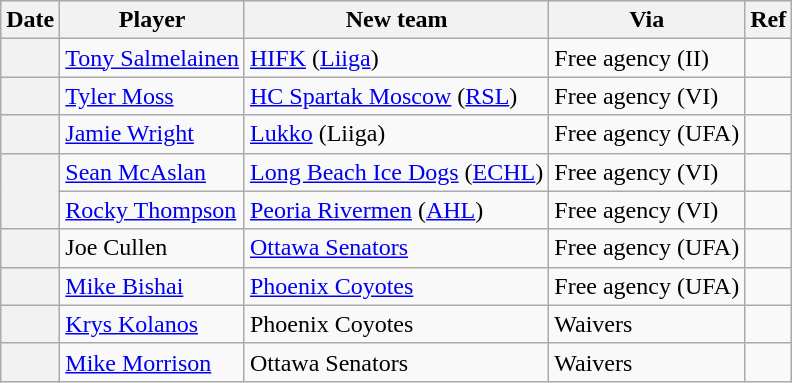<table class="wikitable plainrowheaders">
<tr style="background:#ddd; text-align:center;">
<th>Date</th>
<th>Player</th>
<th>New team</th>
<th>Via</th>
<th>Ref</th>
</tr>
<tr>
<th scope="row"></th>
<td><a href='#'>Tony Salmelainen</a></td>
<td><a href='#'>HIFK</a> (<a href='#'>Liiga</a>)</td>
<td>Free agency (II)</td>
<td></td>
</tr>
<tr>
<th scope="row"></th>
<td><a href='#'>Tyler Moss</a></td>
<td><a href='#'>HC Spartak Moscow</a> (<a href='#'>RSL</a>)</td>
<td>Free agency (VI)</td>
<td></td>
</tr>
<tr>
<th scope="row"></th>
<td><a href='#'>Jamie Wright</a></td>
<td><a href='#'>Lukko</a> (Liiga)</td>
<td>Free agency (UFA)</td>
<td></td>
</tr>
<tr>
<th scope="row" rowspan=2></th>
<td><a href='#'>Sean McAslan</a></td>
<td><a href='#'>Long Beach Ice Dogs</a> (<a href='#'>ECHL</a>)</td>
<td>Free agency (VI)</td>
<td></td>
</tr>
<tr>
<td><a href='#'>Rocky Thompson</a></td>
<td><a href='#'>Peoria Rivermen</a> (<a href='#'>AHL</a>)</td>
<td>Free agency (VI)</td>
<td></td>
</tr>
<tr>
<th scope="row"></th>
<td>Joe Cullen</td>
<td><a href='#'>Ottawa Senators</a></td>
<td>Free agency (UFA)</td>
<td></td>
</tr>
<tr>
<th scope="row"></th>
<td><a href='#'>Mike Bishai</a></td>
<td><a href='#'>Phoenix Coyotes</a></td>
<td>Free agency (UFA)</td>
<td></td>
</tr>
<tr>
<th scope="row"></th>
<td><a href='#'>Krys Kolanos</a></td>
<td>Phoenix Coyotes</td>
<td>Waivers</td>
<td></td>
</tr>
<tr>
<th scope="row"></th>
<td><a href='#'>Mike Morrison</a></td>
<td>Ottawa Senators</td>
<td>Waivers</td>
<td></td>
</tr>
</table>
